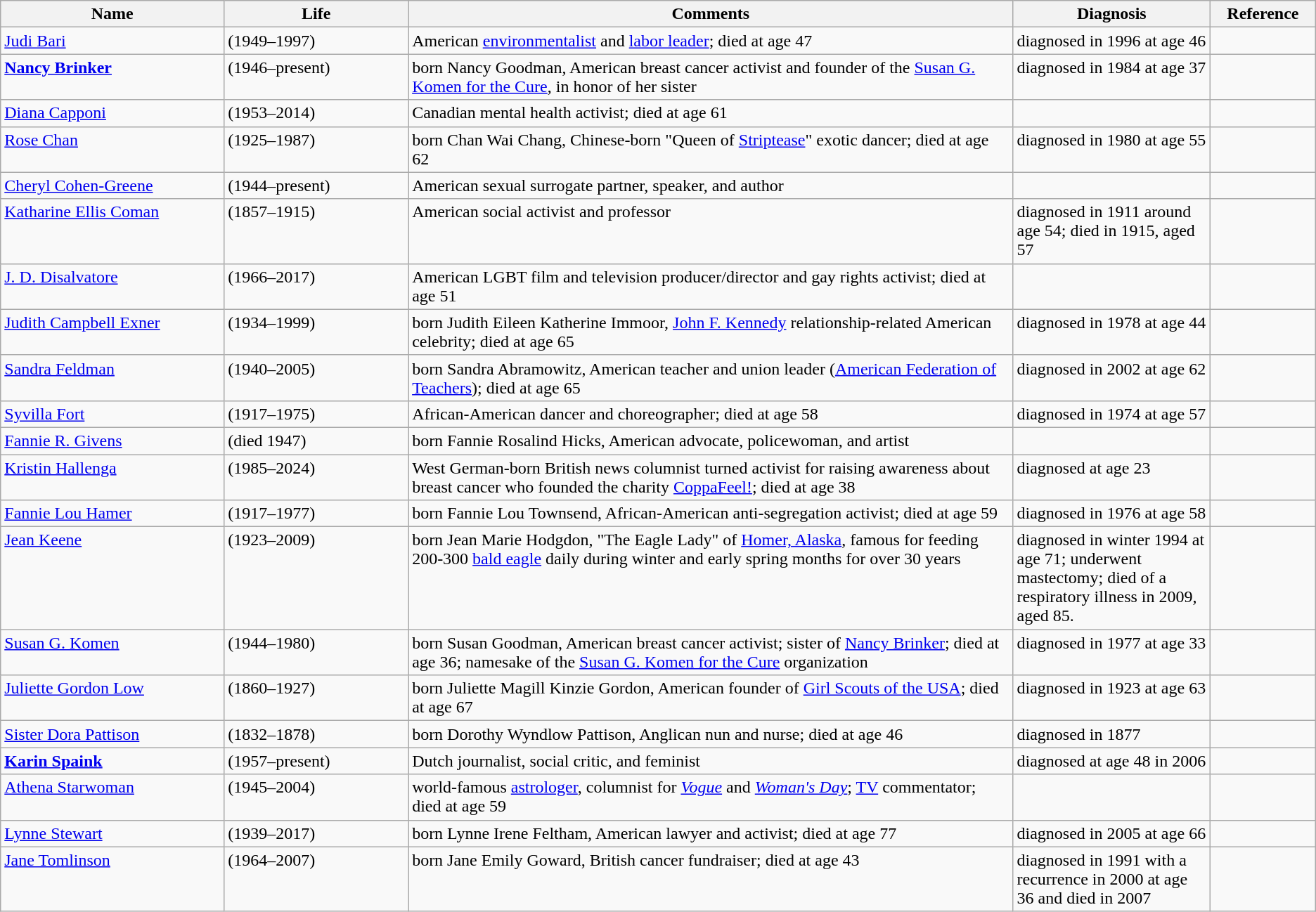<table class=wikitable>
<tr>
<th style="width:17%;">Name</th>
<th style="width:14%;">Life</th>
<th style="width:46%;">Comments</th>
<th style="width:15%;">Diagnosis</th>
<th style="width:8%;">Reference</th>
</tr>
<tr valign="top">
<td><a href='#'>Judi Bari</a></td>
<td>(1949–1997)</td>
<td>American <a href='#'>environmentalist</a> and <a href='#'>labor leader</a>; died at age 47</td>
<td>diagnosed in 1996 at age 46</td>
<td></td>
</tr>
<tr valign="top">
<td><strong><a href='#'>Nancy Brinker</a></strong></td>
<td>(1946–present)</td>
<td>born Nancy Goodman, American breast cancer activist and founder of the <a href='#'>Susan G. Komen for the Cure</a>, in honor of her sister</td>
<td>diagnosed in 1984 at age 37</td>
<td></td>
</tr>
<tr valign="top">
<td><a href='#'>Diana Capponi</a></td>
<td>(1953–2014)</td>
<td>Canadian mental health activist; died at age 61</td>
<td></td>
<td></td>
</tr>
<tr valign="top">
<td><a href='#'>Rose Chan</a></td>
<td>(1925–1987)</td>
<td>born Chan Wai Chang, Chinese-born "Queen of <a href='#'>Striptease</a>" exotic dancer; died at age 62</td>
<td>diagnosed in 1980 at age 55</td>
<td></td>
</tr>
<tr valign="top">
<td><a href='#'>Cheryl Cohen-Greene</a></td>
<td>(1944–present)</td>
<td>American sexual surrogate partner, speaker, and author</td>
<td></td>
<td></td>
</tr>
<tr valign="top">
<td><a href='#'>Katharine Ellis Coman</a></td>
<td>(1857–1915)</td>
<td>American social activist and professor</td>
<td>diagnosed in 1911 around age 54; died in 1915, aged 57</td>
<td></td>
</tr>
<tr valign="top">
<td><a href='#'>J. D. Disalvatore</a></td>
<td>(1966–2017)</td>
<td>American LGBT film and television producer/director and gay rights activist; died at age 51</td>
<td></td>
<td></td>
</tr>
<tr valign="top">
<td><a href='#'>Judith Campbell Exner</a></td>
<td>(1934–1999)</td>
<td>born Judith Eileen Katherine Immoor, <a href='#'>John F. Kennedy</a> relationship-related American celebrity; died at age 65</td>
<td>diagnosed in 1978 at age 44</td>
<td></td>
</tr>
<tr valign="top">
<td><a href='#'>Sandra Feldman</a></td>
<td>(1940–2005)</td>
<td>born Sandra Abramowitz, American teacher and union leader (<a href='#'>American Federation of Teachers</a>); died at age 65</td>
<td>diagnosed in 2002 at age 62</td>
<td></td>
</tr>
<tr valign="top">
<td><a href='#'>Syvilla Fort</a></td>
<td>(1917–1975)</td>
<td>African-American dancer and choreographer; died at age 58</td>
<td>diagnosed in 1974 at age 57</td>
<td></td>
</tr>
<tr valign="top">
<td><a href='#'>Fannie R. Givens</a></td>
<td>(died 1947)</td>
<td>born Fannie Rosalind Hicks, American advocate, policewoman, and artist</td>
<td></td>
<td></td>
</tr>
<tr valign="top">
<td><a href='#'>Kristin Hallenga</a></td>
<td>(1985–2024)</td>
<td>West German-born British news columnist turned activist for raising awareness about breast cancer who founded the charity <a href='#'>CoppaFeel!</a>; died at age 38</td>
<td>diagnosed at age 23</td>
<td></td>
</tr>
<tr valign="top">
<td><a href='#'>Fannie Lou Hamer</a></td>
<td>(1917–1977)</td>
<td>born Fannie Lou Townsend, African-American anti-segregation activist; died at age 59</td>
<td>diagnosed in 1976 at age 58</td>
<td></td>
</tr>
<tr valign="top">
<td><a href='#'>Jean Keene</a></td>
<td>(1923–2009)</td>
<td>born Jean Marie Hodgdon, "The Eagle Lady" of <a href='#'>Homer, Alaska</a>, famous for feeding 200-300 <a href='#'>bald eagle</a> daily during winter and early spring months for over 30 years</td>
<td>diagnosed in winter 1994 at age 71; underwent mastectomy; died of a respiratory illness in 2009, aged 85.</td>
<td></td>
</tr>
<tr valign="top">
<td><a href='#'>Susan G. Komen</a></td>
<td>(1944–1980)</td>
<td>born Susan Goodman, American breast cancer activist; sister of <a href='#'>Nancy Brinker</a>; died at age 36; namesake of the <a href='#'>Susan G. Komen for the Cure</a> organization</td>
<td>diagnosed in 1977 at age 33</td>
<td></td>
</tr>
<tr valign="top">
<td><a href='#'>Juliette Gordon Low</a></td>
<td>(1860–1927)</td>
<td>born Juliette Magill Kinzie Gordon, American founder of <a href='#'>Girl Scouts of the USA</a>; died at age 67</td>
<td>diagnosed in 1923 at age 63</td>
<td> </td>
</tr>
<tr valign="top">
<td><a href='#'>Sister Dora Pattison</a></td>
<td>(1832–1878)</td>
<td>born Dorothy Wyndlow Pattison, Anglican nun and nurse; died at age 46</td>
<td>diagnosed in 1877</td>
<td></td>
</tr>
<tr valign="top">
<td><strong><a href='#'>Karin Spaink</a></strong></td>
<td>(1957–present)</td>
<td>Dutch journalist, social critic, and feminist</td>
<td>diagnosed at age 48 in 2006</td>
<td></td>
</tr>
<tr valign="top">
<td><a href='#'>Athena Starwoman</a></td>
<td>(1945–2004)</td>
<td>world-famous <a href='#'>astrologer</a>, columnist for <em><a href='#'>Vogue</a></em> and <em><a href='#'>Woman's Day</a></em>; <a href='#'>TV</a> commentator; died at age 59</td>
<td></td>
<td></td>
</tr>
<tr valign="top">
<td><a href='#'>Lynne Stewart</a></td>
<td>(1939–2017)</td>
<td>born Lynne Irene Feltham, American lawyer and activist; died at age 77</td>
<td>diagnosed in 2005 at age 66</td>
<td></td>
</tr>
<tr valign="top">
<td><a href='#'>Jane Tomlinson</a></td>
<td>(1964–2007)</td>
<td>born Jane Emily Goward, British cancer fundraiser; died at age 43</td>
<td>diagnosed in 1991 with a recurrence in 2000 at age 36 and died in 2007</td>
<td></td>
</tr>
</table>
